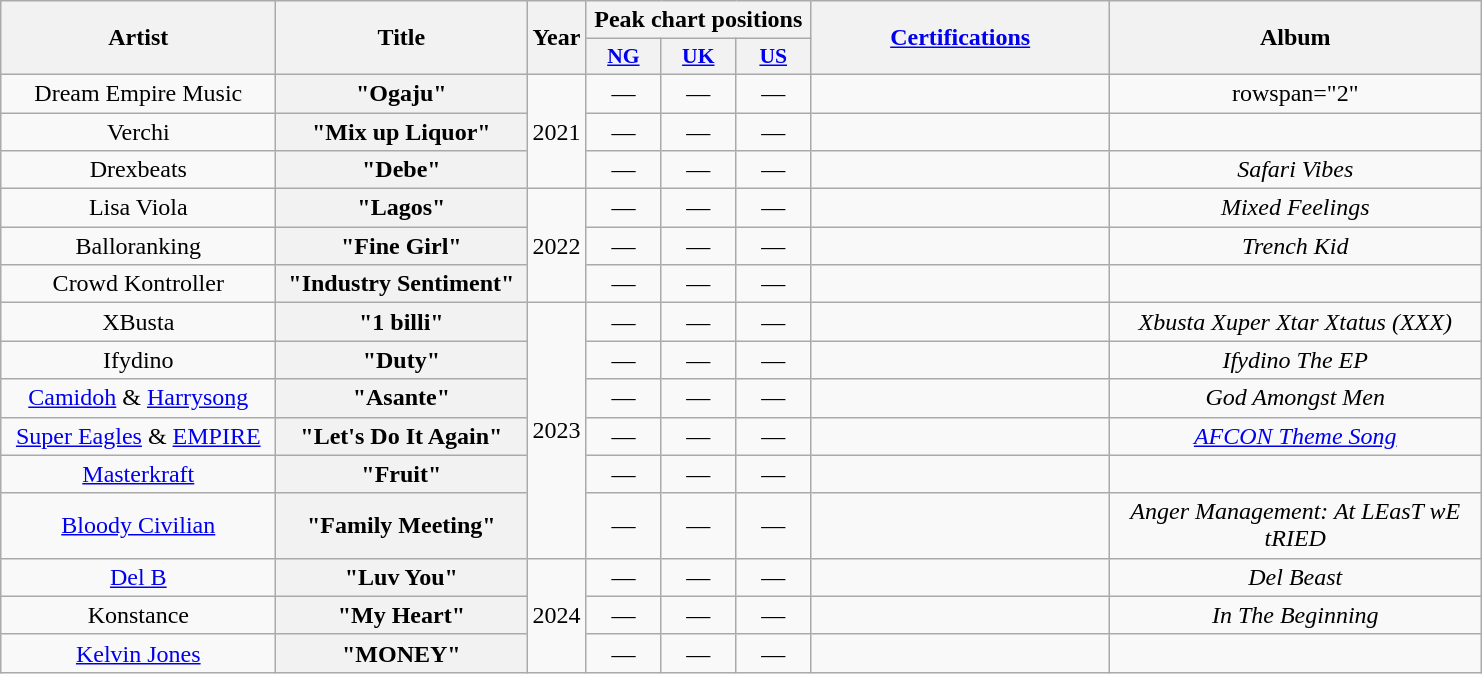<table class="wikitable plainrowheaders" style="text-align:center;" border="1">
<tr>
<th scope="col" rowspan="2" style="width:11em;">Artist</th>
<th scope="col" rowspan="2" style="width:10em;">Title</th>
<th scope="col" rowspan="2" style="width:1em;">Year</th>
<th scope="col" colspan="3">Peak chart positions</th>
<th scope="col" rowspan="2" style="width:12em;"><a href='#'>Certifications</a></th>
<th scope="col" rowspan="2" style="width:15em;">Album</th>
</tr>
<tr>
<th scope="col" style="width:3em;font-size:90%;"><a href='#'>NG</a><br></th>
<th scope="col" style="width:3em;font-size:90%;"><a href='#'>UK</a><br></th>
<th scope="col" style="width:3em;font-size:90%;"><a href='#'>US</a><br></th>
</tr>
<tr>
<td>Dream Empire Music</td>
<th scope="row">"Ogaju"</th>
<td rowspan="3">2021</td>
<td>—</td>
<td>—</td>
<td>—</td>
<td></td>
<td>rowspan="2"</td>
</tr>
<tr>
<td>Verchi</td>
<th scope="row">"Mix up Liquor"</th>
<td>—</td>
<td>—</td>
<td>—</td>
<td></td>
</tr>
<tr>
<td>Drexbeats</td>
<th scope="row">"Debe"</th>
<td>—</td>
<td>—</td>
<td>—</td>
<td></td>
<td><em>Safari Vibes</em></td>
</tr>
<tr>
<td>Lisa Viola</td>
<th scope="row">"Lagos"</th>
<td rowspan="3">2022</td>
<td>—</td>
<td>—</td>
<td>—</td>
<td></td>
<td><em>Mixed Feelings</em></td>
</tr>
<tr>
<td>Balloranking</td>
<th scope="row">"Fine Girl"</th>
<td>—</td>
<td>—</td>
<td>—</td>
<td></td>
<td><em>Trench Kid</em></td>
</tr>
<tr>
<td>Crowd Kontroller</td>
<th scope="row">"Industry Sentiment"</th>
<td>—</td>
<td>—</td>
<td>—</td>
<td></td>
<td></td>
</tr>
<tr>
<td>XBusta</td>
<th scope="row">"1 billi"</th>
<td rowspan="6">2023</td>
<td>—</td>
<td>—</td>
<td>—</td>
<td></td>
<td><em>Xbusta Xuper Xtar Xtatus (XXX)</em></td>
</tr>
<tr>
<td>Ifydino</td>
<th scope="row">"Duty"</th>
<td>—</td>
<td>—</td>
<td>—</td>
<td></td>
<td><em>Ifydino The EP</em></td>
</tr>
<tr>
<td><a href='#'>Camidoh</a> & <a href='#'>Harrysong</a></td>
<th scope="row">"Asante"</th>
<td>—</td>
<td>—</td>
<td>—</td>
<td></td>
<td><em>God Amongst Men</em></td>
</tr>
<tr>
<td><a href='#'>Super Eagles</a> & <a href='#'>EMPIRE</a></td>
<th scope="row">"Let's Do It Again"</th>
<td>—</td>
<td>—</td>
<td>—</td>
<td></td>
<td><em><a href='#'>AFCON Theme Song</a></em></td>
</tr>
<tr>
<td><a href='#'>Masterkraft</a></td>
<th scope="row">"Fruit"</th>
<td>—</td>
<td>—</td>
<td>—</td>
<td></td>
<td></td>
</tr>
<tr>
<td><a href='#'>Bloody Civilian</a></td>
<th scope="row">"Family Meeting"</th>
<td>—</td>
<td>—</td>
<td>—</td>
<td></td>
<td><em>Anger Management: At LEasT wE tRIED</em></td>
</tr>
<tr>
<td><a href='#'>Del B</a></td>
<th scope="row">"Luv You"</th>
<td rowspan="3">2024</td>
<td>—</td>
<td>—</td>
<td>—</td>
<td></td>
<td><em>Del Beast</em></td>
</tr>
<tr>
<td>Konstance</td>
<th scope="row">"My Heart"</th>
<td>—</td>
<td>—</td>
<td>—</td>
<td></td>
<td><em>In The Beginning</em></td>
</tr>
<tr>
<td><a href='#'>Kelvin Jones</a></td>
<th scope="row">"MONEY"</th>
<td>—</td>
<td>—</td>
<td>—</td>
<td></td>
<td></td>
</tr>
</table>
